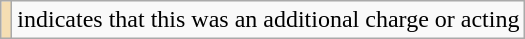<table class="wikitable">
<tr>
<td bgcolor=wheat></td>
<td>indicates that this was an additional charge or acting</td>
</tr>
</table>
